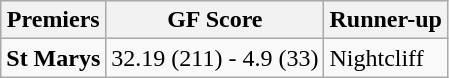<table class="wikitable" style="text-align:left;">
<tr style="background:#efefef;">
<th>Premiers</th>
<th>GF Score</th>
<th>Runner-up</th>
</tr>
<tr>
<td><strong>St Marys</strong></td>
<td>32.19 (211) - 4.9 (33)</td>
<td>Nightcliff</td>
</tr>
</table>
